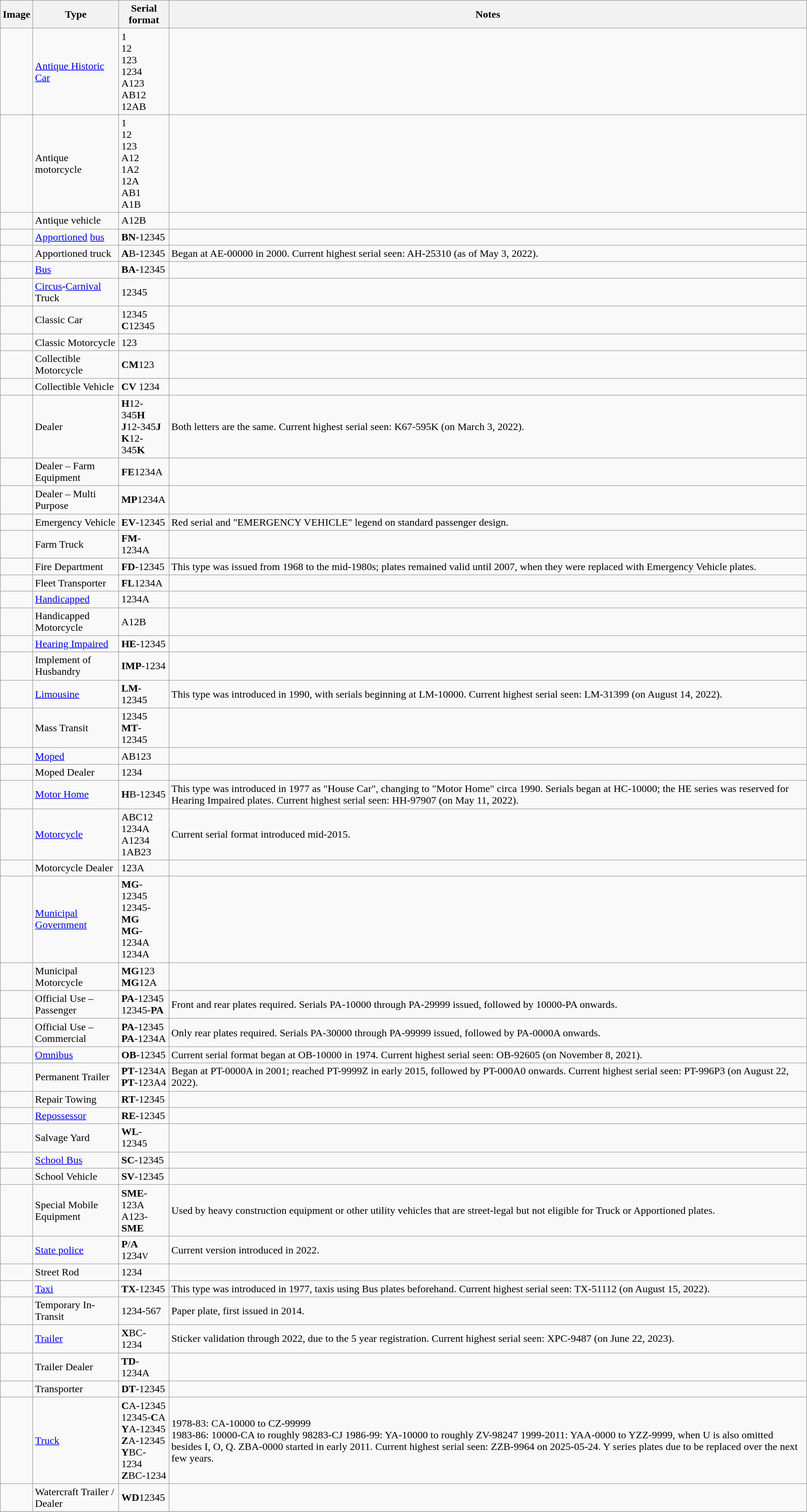<table class="wikitable">
<tr>
<th>Image</th>
<th>Type</th>
<th style="width:70px">Serial format</th>
<th>Notes</th>
</tr>
<tr>
<td></td>
<td><a href='#'>Antique Historic Car</a></td>
<td>1<br>12<br>123<br>1234<br>A123<br>AB12<br>12AB</td>
<td></td>
</tr>
<tr>
<td></td>
<td>Antique motorcycle</td>
<td>1<br>12<br>123<br>A12<br>1A2<br>12A<br>AB1<br>A1B</td>
<td></td>
</tr>
<tr>
<td></td>
<td>Antique vehicle</td>
<td>A12B</td>
<td></td>
</tr>
<tr>
<td></td>
<td><a href='#'>Apportioned</a> <a href='#'>bus</a></td>
<td><strong>BN</strong>-12345</td>
<td></td>
</tr>
<tr>
<td></td>
<td>Apportioned truck</td>
<td><strong>A</strong>B-12345</td>
<td>Began at AE-00000 in 2000. Current highest serial seen: AH-25310 (as of May 3, 2022).</td>
</tr>
<tr>
<td></td>
<td><a href='#'>Bus</a></td>
<td><strong>BA</strong>-12345</td>
<td></td>
</tr>
<tr>
<td></td>
<td><a href='#'>Circus</a>-<a href='#'>Carnival</a> Truck</td>
<td> 12345</td>
<td></td>
</tr>
<tr>
<td></td>
<td>Classic Car</td>
<td>12345<br><strong>C</strong>12345</td>
<td></td>
</tr>
<tr>
<td></td>
<td>Classic Motorcycle</td>
<td> 123</td>
<td></td>
</tr>
<tr>
<td></td>
<td>Collectible Motorcycle</td>
<td><strong>CM</strong>123</td>
<td></td>
</tr>
<tr>
<td></td>
<td>Collectible Vehicle</td>
<td><strong>CV</strong> 1234</td>
<td></td>
</tr>
<tr>
<td></td>
<td>Dealer</td>
<td><strong>H</strong>12-345<strong>H</strong><br><strong>J</strong>12-345<strong>J</strong><br><strong>K</strong>12-345<strong>K</strong></td>
<td>Both letters are the same. Current highest serial seen: K67-595K (on March 3, 2022).</td>
</tr>
<tr>
<td></td>
<td>Dealer – Farm Equipment</td>
<td><strong>FE</strong>1234A</td>
<td></td>
</tr>
<tr>
<td></td>
<td>Dealer – Multi Purpose</td>
<td><strong>MP</strong>1234A</td>
<td></td>
</tr>
<tr>
<td></td>
<td>Emergency Vehicle</td>
<td><strong>EV</strong>-12345</td>
<td>Red serial and "EMERGENCY VEHICLE" legend on standard passenger design.</td>
</tr>
<tr>
<td></td>
<td>Farm Truck</td>
<td><strong>FM</strong>-1234A</td>
<td></td>
</tr>
<tr>
<td></td>
<td>Fire Department</td>
<td><strong>FD</strong>-12345</td>
<td>This type was issued from 1968 to the mid-1980s; plates remained valid until 2007, when they were replaced with Emergency Vehicle plates.</td>
</tr>
<tr>
<td></td>
<td>Fleet Transporter</td>
<td><strong>FL</strong>1234A</td>
<td></td>
</tr>
<tr>
<td></td>
<td><a href='#'>Handicapped</a></td>
<td> 1234A</td>
<td></td>
</tr>
<tr>
<td></td>
<td>Handicapped Motorcycle</td>
<td> A12B</td>
<td></td>
</tr>
<tr>
<td></td>
<td><a href='#'>Hearing Impaired</a></td>
<td><strong>HE</strong>-12345</td>
<td></td>
</tr>
<tr>
<td></td>
<td>Implement of Husbandry</td>
<td><strong>IMP</strong>-1234</td>
<td></td>
</tr>
<tr>
<td></td>
<td><a href='#'>Limousine</a></td>
<td><strong>LM</strong>-12345</td>
<td>This type was introduced in 1990, with serials beginning at LM-10000. Current highest serial seen: LM-31399 (on August 14, 2022).</td>
</tr>
<tr>
<td></td>
<td>Mass Transit</td>
<td>12345<br><strong>MT</strong>-12345</td>
<td></td>
</tr>
<tr>
<td></td>
<td><a href='#'>Moped</a></td>
<td>AB123</td>
<td></td>
</tr>
<tr>
<td></td>
<td>Moped Dealer</td>
<td>1234</td>
<td></td>
</tr>
<tr>
<td></td>
<td><a href='#'>Motor Home</a></td>
<td><strong>H</strong>B-12345</td>
<td>This type was introduced in 1977 as "House Car", changing to "Motor Home" circa 1990. Serials began at HC-10000; the HE series was reserved for Hearing Impaired plates. Current highest serial seen: HH-97907 (on May 11, 2022).</td>
</tr>
<tr>
<td></td>
<td><a href='#'>Motorcycle</a></td>
<td>ABC12<br>1234A<br>A1234<br>1AB23</td>
<td>Current serial format introduced mid-2015.</td>
</tr>
<tr>
<td></td>
<td>Motorcycle Dealer</td>
<td>123A</td>
<td></td>
</tr>
<tr>
<td></td>
<td><a href='#'>Municipal Government</a></td>
<td><strong>MG</strong>-12345<br>12345-<strong>MG</strong><br><strong>MG</strong>-1234A<br>1234A</td>
<td></td>
</tr>
<tr>
<td></td>
<td>Municipal Motorcycle</td>
<td><strong>MG</strong>123<br><strong>MG</strong>12A</td>
<td></td>
</tr>
<tr>
<td></td>
<td>Official Use – Passenger</td>
<td><strong>PA</strong>-12345<br>12345-<strong>PA</strong></td>
<td>Front and rear plates required. Serials PA-10000 through PA-29999 issued, followed by 10000-PA onwards.</td>
</tr>
<tr>
<td></td>
<td>Official Use – Commercial</td>
<td><strong>PA</strong>-12345<br><strong>PA</strong>-1234A</td>
<td>Only rear plates required. Serials PA-30000 through PA-99999 issued, followed by PA-0000A onwards.</td>
</tr>
<tr>
<td></td>
<td><a href='#'>Omnibus</a></td>
<td><strong>OB</strong>-12345</td>
<td>Current serial format began at OB-10000 in 1974. Current highest serial seen: OB-92605 (on November 8, 2021).</td>
</tr>
<tr>
<td></td>
<td>Permanent Trailer</td>
<td><strong>PT</strong>-1234A<br><strong>PT</strong>-123A4</td>
<td>Began at PT-0000A in 2001; reached PT-9999Z in early 2015, followed by PT-000A0 onwards. Current highest serial seen: PT-996P3 (on August 22, 2022).</td>
</tr>
<tr>
<td></td>
<td>Repair Towing</td>
<td><strong>RT</strong>-12345</td>
<td></td>
</tr>
<tr>
<td></td>
<td><a href='#'>Repossessor</a></td>
<td><strong>RE</strong>-12345</td>
<td></td>
</tr>
<tr>
<td></td>
<td>Salvage Yard</td>
<td><strong>WL</strong>-12345</td>
<td></td>
</tr>
<tr>
<td></td>
<td><a href='#'>School Bus</a></td>
<td><strong>SC</strong>-12345</td>
<td></td>
</tr>
<tr>
<td></td>
<td>School Vehicle</td>
<td><strong>SV</strong>-12345</td>
<td></td>
</tr>
<tr>
<td></td>
<td>Special Mobile Equipment</td>
<td><strong>SME</strong>-123A<br>A123-<strong>SME</strong></td>
<td>Used by heavy construction equipment or other utility vehicles that are street-legal but not eligible for Truck or Apportioned plates.</td>
</tr>
<tr>
<td></td>
<td><a href='#'>State police</a></td>
<td><strong>P</strong>/<strong>A</strong> 1234<small>V</small></td>
<td>Current version introduced in 2022.</td>
</tr>
<tr>
<td></td>
<td>Street Rod</td>
<td>1234 </td>
<td></td>
</tr>
<tr>
<td></td>
<td><a href='#'>Taxi</a></td>
<td><strong>TX</strong>-12345</td>
<td>This type was introduced in 1977, taxis using Bus plates beforehand. Current highest serial seen: TX-51112 (on August 15, 2022).</td>
</tr>
<tr>
<td></td>
<td>Temporary In-Transit</td>
<td>1234-567</td>
<td>Paper plate, first issued in 2014.</td>
</tr>
<tr>
<td></td>
<td><a href='#'>Trailer</a></td>
<td><strong>X</strong>BC-1234</td>
<td>Sticker validation through 2022, due to the 5 year registration. Current highest serial seen: XPC-9487 (on June 22, 2023).</td>
</tr>
<tr>
<td></td>
<td>Trailer Dealer</td>
<td><strong>TD</strong>-1234A</td>
<td></td>
</tr>
<tr>
<td></td>
<td>Transporter</td>
<td><strong>DT</strong>-12345</td>
<td></td>
</tr>
<tr>
<td></td>
<td><a href='#'>Truck</a></td>
<td><strong>C</strong>A-12345<br>12345-<strong>C</strong>A
<strong>Y</strong>A-12345
<strong>Z</strong>A-12345
<strong>Y</strong>BC-1234<br><strong>Z</strong>BC-1234</td>
<td>1978-83: CA-10000 to CZ-99999<br>1983-86: 10000-CA to roughly 98283-CJ
1986-99: YA-10000 to roughly ZV-98247
1999-2011: YAA-0000 to YZZ-9999, when U is also omitted besides I, O, Q.
ZBA-0000 started in early 2011. 
Current highest serial seen: ZZB-9964 on 2025-05-24.
Y series plates due to be replaced over the next few years.</td>
</tr>
<tr>
<td></td>
<td>Watercraft Trailer / Dealer</td>
<td><strong>WD</strong>12345</td>
<td></td>
</tr>
<tr>
</tr>
</table>
